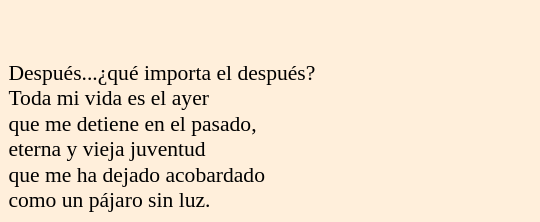<table class="toccolours" style="float: right; margin-left: 1em; margin-right:1em; font-size: 90%; background:#FFEFDB; color:black; width:25em; max-width:30%;" cellspacing="5">
<tr>
<td style="text-align: justify;"><br><br>
Después...¿qué importa el después?<br>
Toda mi vida es el ayer<br>
que me detiene en el pasado,<br>
eterna y vieja juventud<br>
que me ha dejado acobardado<br>
como un pájaro sin luz.<br></td>
</tr>
</table>
